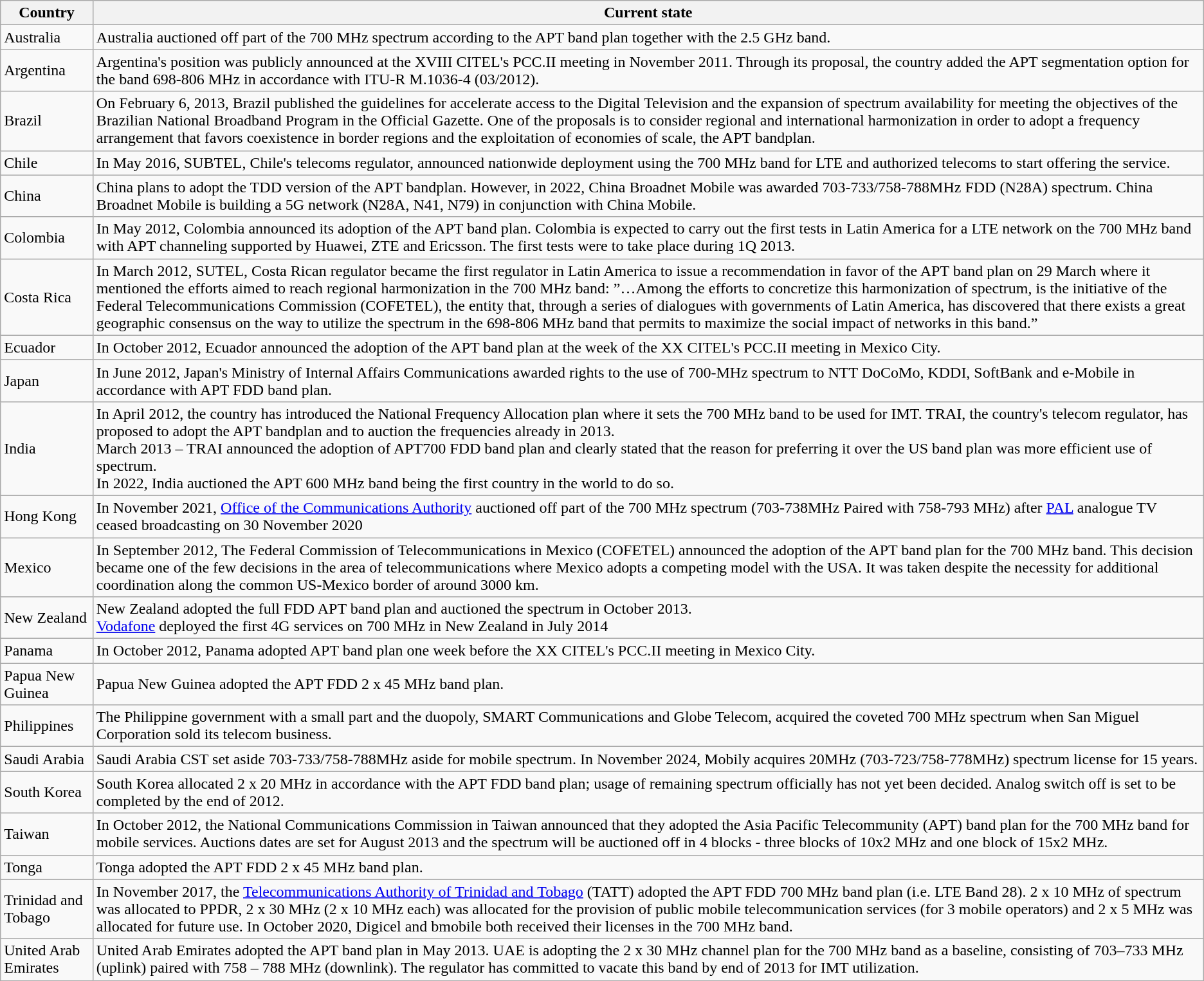<table class="wikitable">
<tr>
<th>Country</th>
<th>Current state</th>
</tr>
<tr>
<td>Australia</td>
<td>Australia auctioned off part of the 700 MHz spectrum according to the APT band plan together with the 2.5 GHz band.</td>
</tr>
<tr>
<td>Argentina</td>
<td>Argentina's position was publicly announced at the XVIII CITEL's PCC.II meeting in November 2011. Through its proposal, the country added the APT segmentation option for the band 698-806 MHz in accordance with ITU-R M.1036-4 (03/2012).</td>
</tr>
<tr>
<td>Brazil</td>
<td>On February 6, 2013, Brazil published the guidelines for accelerate access to the Digital Television and the expansion of spectrum availability for meeting the objectives of the Brazilian National Broadband Program in the Official Gazette. One of the proposals is to consider regional and international harmonization in order to adopt a frequency arrangement that favors coexistence in border regions and the exploitation of economies of scale, the APT bandplan.</td>
</tr>
<tr>
<td>Chile</td>
<td>In May 2016, SUBTEL, Chile's telecoms regulator, announced nationwide deployment using the 700 MHz band for LTE and authorized telecoms to start offering the service.</td>
</tr>
<tr>
<td>China</td>
<td>China plans to adopt the TDD version of the APT bandplan. However, in 2022, China Broadnet Mobile was awarded 703-733/758-788MHz FDD (N28A) spectrum. China Broadnet Mobile is building a 5G network (N28A, N41, N79) in conjunction with China Mobile.</td>
</tr>
<tr>
<td>Colombia</td>
<td>In May 2012, Colombia announced its adoption of the APT band plan. Colombia is expected to carry out the first tests in Latin America for a LTE network on the 700 MHz band with APT channeling supported by Huawei, ZTE and Ericsson. The first tests were to take place during 1Q 2013.</td>
</tr>
<tr>
<td>Costa Rica</td>
<td>In March 2012, SUTEL, Costa Rican regulator became the first regulator in Latin America to issue a recommendation in favor of the APT band plan on 29 March where it mentioned the efforts aimed to reach regional harmonization in the 700 MHz band: ”…Among the efforts to concretize this harmonization of spectrum, is the initiative of the Federal Telecommunications Commission (COFETEL), the entity that, through a series of dialogues with governments of Latin America, has discovered that there exists a great geographic consensus on the way to utilize the spectrum in the 698-806 MHz band that permits to maximize the social impact of networks in this band.”</td>
</tr>
<tr>
<td>Ecuador</td>
<td>In October 2012, Ecuador announced the adoption of the APT band plan at the week of the XX CITEL's PCC.II meeting in Mexico City.</td>
</tr>
<tr>
<td>Japan</td>
<td>In June 2012, Japan's Ministry of Internal Affairs Communications awarded rights to the use of 700-MHz spectrum to NTT DoCoMo, KDDI, SoftBank and e-Mobile in accordance with APT FDD band plan.</td>
</tr>
<tr>
<td>India</td>
<td>In April 2012, the country has introduced the National Frequency Allocation plan where it sets the 700 MHz band to be used for IMT. TRAI, the country's telecom regulator, has proposed to adopt the APT bandplan and to auction the frequencies already in 2013. <br>March 2013 – TRAI announced the adoption of APT700 FDD band plan and clearly stated that the reason for preferring it over the US band plan was more efficient use of spectrum.<br>In 2022, India auctioned the APT 600 MHz band being the first country in the world to do so.</td>
</tr>
<tr>
<td>Hong Kong</td>
<td>In November 2021, <a href='#'>Office of the Communications Authority</a> auctioned off part of the 700 MHz spectrum (703-738MHz Paired with 758-793 MHz) after <a href='#'>PAL</a> analogue TV ceased broadcasting on 30 November 2020</td>
</tr>
<tr>
<td>Mexico</td>
<td>In September 2012, The Federal Commission of Telecommunications in Mexico (COFETEL) announced the adoption of the APT band plan for the 700 MHz band. This decision became one of the few decisions in the area of telecommunications where Mexico adopts a competing model with the USA. It was taken despite the necessity for additional coordination along the common US-Mexico border of around 3000 km.</td>
</tr>
<tr>
<td>New Zealand</td>
<td>New Zealand adopted the full FDD APT band plan and auctioned the spectrum in October 2013.<br><a href='#'>Vodafone</a> deployed the first 4G services on 700 MHz in New Zealand in July 2014</td>
</tr>
<tr>
<td>Panama</td>
<td>In October 2012, Panama adopted APT band plan one week before the XX CITEL's PCC.II meeting in Mexico City.</td>
</tr>
<tr>
<td>Papua New Guinea</td>
<td>Papua New Guinea adopted the APT FDD 2 x 45 MHz band plan.</td>
</tr>
<tr>
<td>Philippines</td>
<td>The Philippine government with a small part and the duopoly, SMART Communications and Globe Telecom, acquired the coveted 700 MHz spectrum when San Miguel Corporation sold its telecom business.</td>
</tr>
<tr>
<td>Saudi Arabia</td>
<td>Saudi Arabia CST set aside 703-733/758-788MHz aside for mobile spectrum. In November 2024, Mobily acquires 20MHz (703-723/758-778MHz) spectrum license for 15 years.</td>
</tr>
<tr>
<td>South Korea</td>
<td>South Korea allocated 2 x 20 MHz in accordance with the APT FDD band plan; usage of remaining spectrum officially has not yet been decided. Analog switch off is set to be completed by the end of 2012.</td>
</tr>
<tr>
<td>Taiwan</td>
<td>In October 2012, the National Communications Commission in Taiwan announced that they adopted the Asia Pacific Telecommunity (APT) band plan for the 700 MHz band for mobile services. Auctions dates are set for August 2013 and the spectrum will be auctioned off in 4 blocks - three blocks of 10x2 MHz and one block of 15x2 MHz.</td>
</tr>
<tr>
<td>Tonga</td>
<td>Tonga adopted the APT FDD 2 x 45 MHz band plan.</td>
</tr>
<tr>
<td>Trinidad and Tobago</td>
<td>In November 2017, the <a href='#'>Telecommunications Authority of Trinidad and Tobago</a> (TATT) adopted the APT FDD 700 MHz band plan (i.e. LTE Band 28). 2 x 10 MHz of spectrum was allocated to PPDR, 2 x 30 MHz (2 x 10 MHz each) was allocated for the provision of public mobile telecommunication services (for 3 mobile operators) and 2 x 5 MHz  was allocated for future use. In October 2020, Digicel and bmobile both received their licenses in the 700 MHz band.</td>
</tr>
<tr>
<td>United Arab Emirates</td>
<td>United Arab Emirates adopted the APT band plan in May 2013. UAE is adopting the 2 x 30 MHz channel plan for the 700 MHz band as a baseline, consisting of 703–733 MHz (uplink) paired with 758 – 788 MHz (downlink). The regulator has committed to vacate this band by end of 2013 for IMT utilization.</td>
</tr>
</table>
